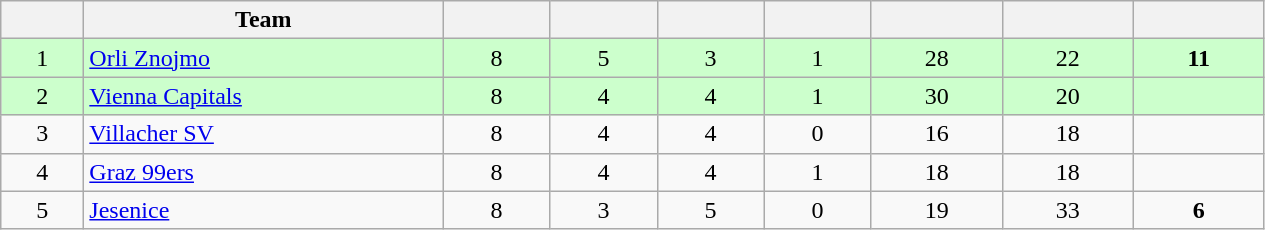<table class="wikitable sortable">
<tr>
<th style="width:3em"></th>
<th style="width:14.5em;" class="unsortable">Team</th>
<th style="width:4em;" class="unsortable"></th>
<th style="width:4em;"></th>
<th style="width:4em;"></th>
<th style="width:4em;"></th>
<th style="width:5em;"></th>
<th style="width:5em;"></th>
<th style="width:5em;"></th>
</tr>
<tr style="text-align: center;" bgcolor="#ccffcc">
<td>1</td>
<td align=left><a href='#'>Orli Znojmo</a></td>
<td>8</td>
<td>5</td>
<td>3</td>
<td>1</td>
<td>28</td>
<td>22</td>
<td><strong>11</strong></td>
</tr>
<tr align=center bgcolor="#ccffcc">
<td>2</td>
<td align=left><a href='#'>Vienna Capitals</a></td>
<td>8</td>
<td>4</td>
<td>4</td>
<td>1</td>
<td>30</td>
<td>20</td>
<td></td>
</tr>
<tr style="text-align:center;">
<td>3</td>
<td align=left><a href='#'>Villacher SV</a></td>
<td>8</td>
<td>4</td>
<td>4</td>
<td>0</td>
<td>16</td>
<td>18</td>
<td></td>
</tr>
<tr style="text-align:center;">
<td>4</td>
<td align=left><a href='#'>Graz 99ers</a></td>
<td>8</td>
<td>4</td>
<td>4</td>
<td>1</td>
<td>18</td>
<td>18</td>
<td></td>
</tr>
<tr style="text-align:center;">
<td>5</td>
<td align=left><a href='#'>Jesenice</a></td>
<td>8</td>
<td>3</td>
<td>5</td>
<td>0</td>
<td>19</td>
<td>33</td>
<td><strong>6</strong></td>
</tr>
</table>
